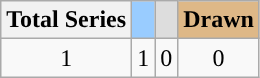<table class="wikitable">
<tr>
<th>Total Series</th>
<th style="background:#99ccff"></th>
<th style="background:#ddd"></th>
<th style="background:#deb887">Drawn</th>
</tr>
<tr>
<td align="center">1</td>
<td align="center">1</td>
<td align="center">0</td>
<td align="center">0</td>
</tr>
</table>
